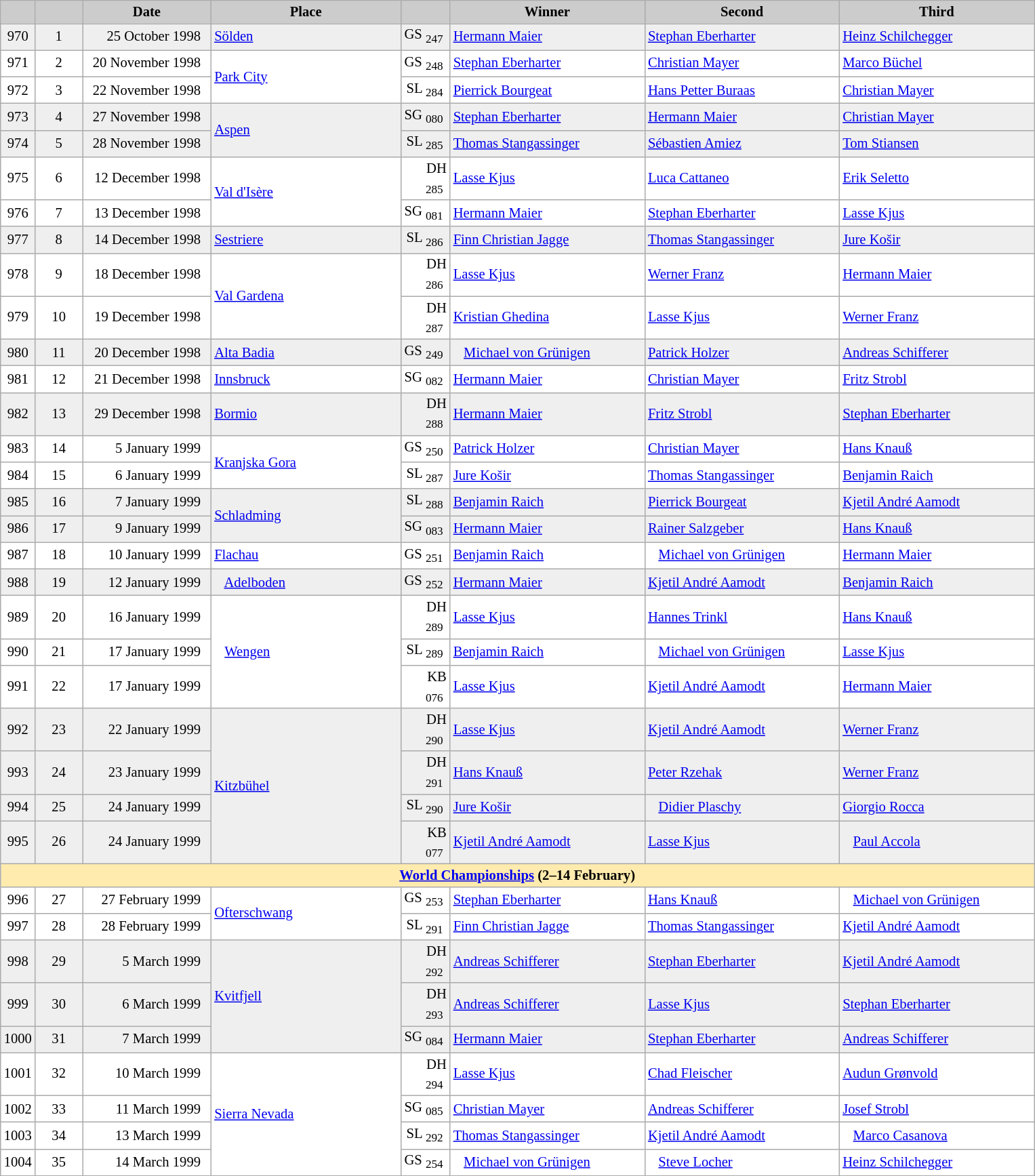<table class="wikitable plainrowheaders" style="background:#fff; font-size:86%; line-height:16px; border:grey solid 1px; border-collapse:collapse;">
<tr style="background:#ccc; text-align:center;">
<td align="center" width="13"></td>
<td align="center" width="40"></td>
<td align="center" width="120"><strong>Date</strong></td>
<td align="center" width="180"><strong>Place</strong></td>
<td align="center" width="42"></td>
<td align="center" width="185"><strong>Winner</strong></td>
<td align="center" width="185"><strong>Second</strong></td>
<td align="center" width="185"><strong>Third</strong></td>
</tr>
<tr bgcolor="#EFEFEF">
<td align=center>970</td>
<td align=center>1</td>
<td align=right>25 October 1998  </td>
<td> <a href='#'>Sölden</a></td>
<td align=right>GS <sub>247</sub> </td>
<td> <a href='#'>Hermann Maier</a></td>
<td> <a href='#'>Stephan Eberharter</a></td>
<td> <a href='#'>Heinz Schilchegger</a></td>
</tr>
<tr>
<td align=center>971</td>
<td align=center>2</td>
<td align=right>20 November 1998  </td>
<td rowspan=2> <a href='#'>Park City</a></td>
<td align=right>GS <sub>248</sub> </td>
<td> <a href='#'>Stephan Eberharter</a></td>
<td> <a href='#'>Christian Mayer</a></td>
<td> <a href='#'>Marco Büchel</a></td>
</tr>
<tr>
<td align=center>972</td>
<td align=center>3</td>
<td align=right>22 November 1998  </td>
<td align=right>SL <sub>284</sub> </td>
<td> <a href='#'>Pierrick Bourgeat</a></td>
<td> <a href='#'>Hans Petter Buraas</a></td>
<td> <a href='#'>Christian Mayer</a></td>
</tr>
<tr bgcolor="#EFEFEF">
<td align=center>973</td>
<td align=center>4</td>
<td align=right>27 November 1998  </td>
<td rowspan=2> <a href='#'>Aspen</a></td>
<td align=right>SG <sub>080</sub> </td>
<td> <a href='#'>Stephan Eberharter</a></td>
<td> <a href='#'>Hermann Maier</a></td>
<td> <a href='#'>Christian Mayer</a></td>
</tr>
<tr bgcolor="#EFEFEF">
<td align=center>974</td>
<td align=center>5</td>
<td align=right>28 November 1998  </td>
<td align=right>SL <sub>285</sub> </td>
<td> <a href='#'>Thomas Stangassinger</a></td>
<td> <a href='#'>Sébastien Amiez</a></td>
<td> <a href='#'>Tom Stiansen</a></td>
</tr>
<tr>
<td align=center>975</td>
<td align=center>6</td>
<td align=right>12 December 1998  </td>
<td rowspan=2> <a href='#'>Val d'Isère</a></td>
<td align=right>DH <sub>285</sub> </td>
<td> <a href='#'>Lasse Kjus</a></td>
<td> <a href='#'>Luca Cattaneo</a></td>
<td> <a href='#'>Erik Seletto</a></td>
</tr>
<tr>
<td align=center>976</td>
<td align=center>7</td>
<td align=right>13 December 1998  </td>
<td align=right>SG <sub>081</sub> </td>
<td> <a href='#'>Hermann Maier</a></td>
<td> <a href='#'>Stephan Eberharter</a></td>
<td> <a href='#'>Lasse Kjus</a></td>
</tr>
<tr bgcolor="#EFEFEF">
<td align=center>977</td>
<td align=center>8</td>
<td align=right>14 December 1998  </td>
<td> <a href='#'>Sestriere</a></td>
<td align=right>SL <sub>286</sub> </td>
<td> <a href='#'>Finn Christian Jagge</a></td>
<td> <a href='#'>Thomas Stangassinger</a></td>
<td> <a href='#'>Jure Košir</a></td>
</tr>
<tr>
<td align=center>978</td>
<td align=center>9</td>
<td align=right>18 December 1998  </td>
<td rowspan=2> <a href='#'>Val Gardena</a></td>
<td align=right>DH <sub>286</sub> </td>
<td> <a href='#'>Lasse Kjus</a></td>
<td> <a href='#'>Werner Franz</a></td>
<td> <a href='#'>Hermann Maier</a></td>
</tr>
<tr>
<td align=center>979</td>
<td align=center>10</td>
<td align=right>19 December 1998  </td>
<td align=right>DH <sub>287</sub> </td>
<td> <a href='#'>Kristian Ghedina</a></td>
<td> <a href='#'>Lasse Kjus</a></td>
<td> <a href='#'>Werner Franz</a></td>
</tr>
<tr bgcolor="#EFEFEF">
<td align=center>980</td>
<td align=center>11</td>
<td align=right>20 December 1998  </td>
<td> <a href='#'>Alta Badia</a></td>
<td align=right>GS <sub>249</sub> </td>
<td>   <a href='#'>Michael von Grünigen</a></td>
<td> <a href='#'>Patrick Holzer</a></td>
<td> <a href='#'>Andreas Schifferer</a></td>
</tr>
<tr>
<td align=center>981</td>
<td align=center>12</td>
<td align=right>21 December 1998  </td>
<td> <a href='#'>Innsbruck</a></td>
<td align=right>SG <sub>082</sub> </td>
<td> <a href='#'>Hermann Maier</a></td>
<td> <a href='#'>Christian Mayer</a></td>
<td> <a href='#'>Fritz Strobl</a></td>
</tr>
<tr bgcolor="#EFEFEF">
<td align=center>982</td>
<td align=center>13</td>
<td align=right>29 December 1998  </td>
<td> <a href='#'>Bormio</a></td>
<td align=right>DH <sub>288</sub> </td>
<td> <a href='#'>Hermann Maier</a></td>
<td> <a href='#'>Fritz Strobl</a></td>
<td> <a href='#'>Stephan Eberharter</a></td>
</tr>
<tr>
<td align=center>983</td>
<td align=center>14</td>
<td align=right>5 January 1999  </td>
<td rowspan=2> <a href='#'>Kranjska Gora</a></td>
<td align=right>GS <sub>250</sub> </td>
<td> <a href='#'>Patrick Holzer</a></td>
<td> <a href='#'>Christian Mayer</a></td>
<td> <a href='#'>Hans Knauß</a></td>
</tr>
<tr>
<td align=center>984</td>
<td align=center>15</td>
<td align=right>6 January 1999  </td>
<td align=right>SL <sub>287</sub> </td>
<td> <a href='#'>Jure Košir</a></td>
<td> <a href='#'>Thomas Stangassinger</a></td>
<td> <a href='#'>Benjamin Raich</a></td>
</tr>
<tr bgcolor="#EFEFEF">
<td align=center>985</td>
<td align=center>16</td>
<td align=right>7 January 1999  </td>
<td rowspan=2> <a href='#'>Schladming</a></td>
<td align=right>SL <sub>288</sub> </td>
<td> <a href='#'>Benjamin Raich</a></td>
<td> <a href='#'>Pierrick Bourgeat</a></td>
<td> <a href='#'>Kjetil André Aamodt</a></td>
</tr>
<tr bgcolor="#EFEFEF">
<td align=center>986</td>
<td align=center>17</td>
<td align=right>9 January 1999  </td>
<td align=right>SG <sub>083</sub> </td>
<td> <a href='#'>Hermann Maier</a></td>
<td> <a href='#'>Rainer Salzgeber</a></td>
<td> <a href='#'>Hans Knauß</a></td>
</tr>
<tr>
<td align=center>987</td>
<td align=center>18</td>
<td align=right>10 January 1999  </td>
<td> <a href='#'>Flachau</a></td>
<td align=right>GS <sub>251</sub> </td>
<td> <a href='#'>Benjamin Raich</a></td>
<td>   <a href='#'>Michael von Grünigen</a></td>
<td> <a href='#'>Hermann Maier</a></td>
</tr>
<tr bgcolor="#EFEFEF">
<td align=center>988</td>
<td align=center>19</td>
<td align=right>12 January 1999  </td>
<td>   <a href='#'>Adelboden</a></td>
<td align=right>GS <sub>252</sub> </td>
<td> <a href='#'>Hermann Maier</a></td>
<td> <a href='#'>Kjetil André Aamodt</a></td>
<td> <a href='#'>Benjamin Raich</a></td>
</tr>
<tr>
<td align=center>989</td>
<td align=center>20</td>
<td align=right>16 January 1999  </td>
<td rowspan=3>   <a href='#'>Wengen</a></td>
<td align=right>DH <sub>289</sub> </td>
<td> <a href='#'>Lasse Kjus</a></td>
<td> <a href='#'>Hannes Trinkl</a></td>
<td> <a href='#'>Hans Knauß</a></td>
</tr>
<tr>
<td align=center>990</td>
<td align=center>21</td>
<td align=right>17 January 1999  </td>
<td align=right>SL <sub>289</sub> </td>
<td> <a href='#'>Benjamin Raich</a></td>
<td>   <a href='#'>Michael von Grünigen</a></td>
<td> <a href='#'>Lasse Kjus</a></td>
</tr>
<tr>
<td align=center>991</td>
<td align=center>22</td>
<td align=right>17 January 1999  </td>
<td align=right>KB <sub>076</sub> </td>
<td> <a href='#'>Lasse Kjus</a></td>
<td> <a href='#'>Kjetil André Aamodt</a></td>
<td> <a href='#'>Hermann Maier</a></td>
</tr>
<tr bgcolor="#EFEFEF">
<td align=center>992</td>
<td align=center>23</td>
<td align=right>22 January 1999  </td>
<td rowspan=4> <a href='#'>Kitzbühel</a></td>
<td align=right>DH <sub>290</sub> </td>
<td> <a href='#'>Lasse Kjus</a></td>
<td> <a href='#'>Kjetil André Aamodt</a></td>
<td> <a href='#'>Werner Franz</a></td>
</tr>
<tr bgcolor="#EFEFEF">
<td align=center>993</td>
<td align=center>24</td>
<td align=right>23 January 1999  </td>
<td align=right>DH <sub>291</sub> </td>
<td> <a href='#'>Hans Knauß</a></td>
<td> <a href='#'>Peter Rzehak</a></td>
<td> <a href='#'>Werner Franz</a></td>
</tr>
<tr bgcolor="#EFEFEF">
<td align=center>994</td>
<td align=center>25</td>
<td align=right>24 January 1999  </td>
<td align=right>SL <sub>290</sub> </td>
<td> <a href='#'>Jure Košir</a></td>
<td>   <a href='#'>Didier Plaschy</a></td>
<td> <a href='#'>Giorgio Rocca</a></td>
</tr>
<tr bgcolor="#EFEFEF">
<td align=center>995</td>
<td align=center>26</td>
<td align=right>24 January 1999  </td>
<td align=right>KB <sub>077</sub> </td>
<td> <a href='#'>Kjetil André Aamodt</a></td>
<td> <a href='#'>Lasse Kjus</a></td>
<td>   <a href='#'>Paul Accola</a></td>
</tr>
<tr style="background:#FFEBAD">
<td colspan="8" style="text-align:center;"><strong><a href='#'>World Championships</a> (2–14 February)</strong></td>
</tr>
<tr>
<td align=center>996</td>
<td align=center>27</td>
<td align=right>27 February 1999  </td>
<td rowspan=2> <a href='#'>Ofterschwang</a></td>
<td align=right>GS <sub>253</sub> </td>
<td> <a href='#'>Stephan Eberharter</a></td>
<td> <a href='#'>Hans Knauß</a></td>
<td>   <a href='#'>Michael von Grünigen</a></td>
</tr>
<tr>
<td align=center>997</td>
<td align=center>28</td>
<td align=right>28 February 1999  </td>
<td align=right>SL <sub>291</sub> </td>
<td> <a href='#'>Finn Christian Jagge</a></td>
<td> <a href='#'>Thomas Stangassinger</a></td>
<td> <a href='#'>Kjetil André Aamodt</a></td>
</tr>
<tr bgcolor="#EFEFEF">
<td align=center>998</td>
<td align=center>29</td>
<td align=right>5 March 1999  </td>
<td rowspan=3> <a href='#'>Kvitfjell</a></td>
<td align=right>DH <sub>292</sub> </td>
<td> <a href='#'>Andreas Schifferer</a></td>
<td> <a href='#'>Stephan Eberharter</a></td>
<td> <a href='#'>Kjetil André Aamodt</a></td>
</tr>
<tr bgcolor="#EFEFEF">
<td align=center>999</td>
<td align=center>30</td>
<td align=right>6 March 1999  </td>
<td align=right>DH <sub>293</sub> </td>
<td> <a href='#'>Andreas Schifferer</a></td>
<td> <a href='#'>Lasse Kjus</a></td>
<td> <a href='#'>Stephan Eberharter</a></td>
</tr>
<tr bgcolor="#EFEFEF">
<td align=center>1000</td>
<td align=center>31</td>
<td align=right>7 March 1999  </td>
<td align=right>SG <sub>084</sub> </td>
<td> <a href='#'>Hermann Maier</a></td>
<td> <a href='#'>Stephan Eberharter</a></td>
<td> <a href='#'>Andreas Schifferer</a></td>
</tr>
<tr>
<td align=center>1001</td>
<td align=center>32</td>
<td align=right>10 March 1999  </td>
<td rowspan=4> <a href='#'>Sierra Nevada</a></td>
<td align=right>DH <sub>294</sub> </td>
<td> <a href='#'>Lasse Kjus</a></td>
<td> <a href='#'>Chad Fleischer</a></td>
<td> <a href='#'>Audun Grønvold</a></td>
</tr>
<tr>
<td align=center>1002</td>
<td align=center>33</td>
<td align=right>11 March 1999  </td>
<td align=right>SG <sub>085</sub> </td>
<td> <a href='#'>Christian Mayer</a></td>
<td> <a href='#'>Andreas Schifferer</a></td>
<td> <a href='#'>Josef Strobl</a></td>
</tr>
<tr>
<td align=center>1003</td>
<td align=center>34</td>
<td align=right>13 March 1999  </td>
<td align=right>SL <sub>292</sub> </td>
<td> <a href='#'>Thomas Stangassinger</a></td>
<td> <a href='#'>Kjetil André Aamodt</a></td>
<td>   <a href='#'>Marco Casanova</a></td>
</tr>
<tr>
<td align=center>1004</td>
<td align=center>35</td>
<td align=right>14 March 1999  </td>
<td align=right>GS <sub>254</sub> </td>
<td>   <a href='#'>Michael von Grünigen</a></td>
<td>   <a href='#'>Steve Locher</a></td>
<td> <a href='#'>Heinz Schilchegger</a></td>
</tr>
</table>
